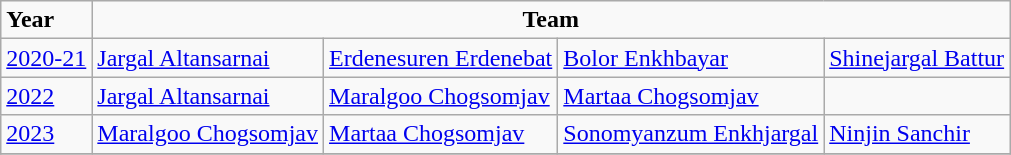<table class="wikitable sortable">
<tr>
<td><strong>Year</strong></td>
<td colspan="4" align="center"><strong>Team</strong></td>
</tr>
<tr>
<td><a href='#'>2020-21</a></td>
<td><a href='#'>Jargal Altansarnai</a></td>
<td><a href='#'>Erdenesuren Erdenebat</a></td>
<td><a href='#'>Bolor Enkhbayar</a></td>
<td><a href='#'>Shinejargal Battur</a></td>
</tr>
<tr>
<td><a href='#'>2022</a></td>
<td><a href='#'>Jargal Altansarnai</a></td>
<td><a href='#'>Maralgoo Chogsomjav</a></td>
<td><a href='#'>Martaa Chogsomjav</a></td>
</tr>
<tr>
<td><a href='#'>2023</a></td>
<td><a href='#'>Maralgoo Chogsomjav</a></td>
<td><a href='#'>Martaa Chogsomjav</a></td>
<td><a href='#'>Sonomyanzum Enkhjargal</a></td>
<td><a href='#'>Ninjin Sanchir</a></td>
</tr>
<tr>
</tr>
</table>
